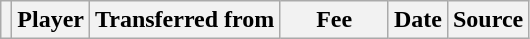<table class="wikitable plainrowheaders sortable">
<tr>
<th></th>
<th scope="col">Player</th>
<th>Transferred from</th>
<th style="width: 65px;">Fee</th>
<th scope="col">Date</th>
<th scope="col">Source</th>
</tr>
</table>
